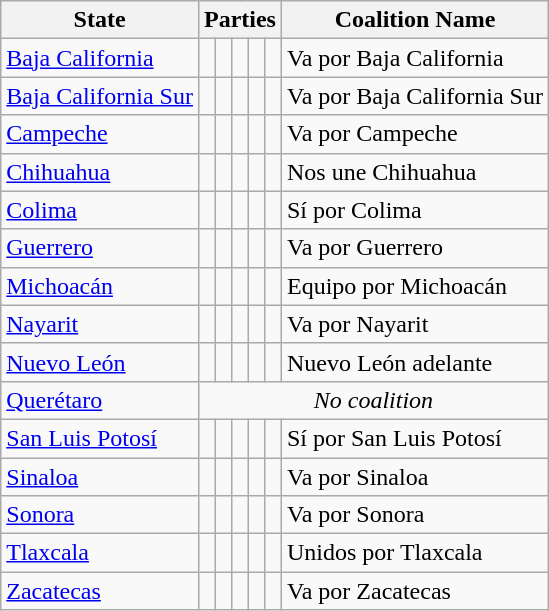<table class="wikitable">
<tr>
<th>State</th>
<th colspan="5">Parties</th>
<th>Coalition Name</th>
</tr>
<tr>
<td><a href='#'>Baja California</a></td>
<td></td>
<td></td>
<td></td>
<td></td>
<td></td>
<td>Va por Baja California</td>
</tr>
<tr>
<td><a href='#'>Baja California Sur</a></td>
<td></td>
<td></td>
<td></td>
<td></td>
<td></td>
<td>Va por Baja California Sur</td>
</tr>
<tr>
<td><a href='#'>Campeche</a></td>
<td></td>
<td></td>
<td></td>
<td></td>
<td></td>
<td>Va por Campeche</td>
</tr>
<tr>
<td><a href='#'>Chihuahua</a></td>
<td></td>
<td></td>
<td></td>
<td></td>
<td></td>
<td>Nos une Chihuahua</td>
</tr>
<tr>
<td><a href='#'>Colima</a></td>
<td></td>
<td></td>
<td></td>
<td></td>
<td></td>
<td>Sí por Colima</td>
</tr>
<tr>
<td><a href='#'>Guerrero</a></td>
<td></td>
<td></td>
<td></td>
<td></td>
<td></td>
<td>Va por Guerrero</td>
</tr>
<tr>
<td><a href='#'>Michoacán</a></td>
<td></td>
<td></td>
<td></td>
<td></td>
<td></td>
<td>Equipo por Michoacán</td>
</tr>
<tr>
<td><a href='#'>Nayarit</a></td>
<td></td>
<td></td>
<td></td>
<td></td>
<td></td>
<td>Va por Nayarit</td>
</tr>
<tr>
<td><a href='#'>Nuevo León</a></td>
<td></td>
<td></td>
<td></td>
<td></td>
<td></td>
<td>Nuevo León adelante</td>
</tr>
<tr>
<td><a href='#'>Querétaro</a></td>
<td colspan="6" align="center"><em>No coalition</em></td>
</tr>
<tr>
<td><a href='#'>San Luis Potosí</a></td>
<td></td>
<td></td>
<td></td>
<td></td>
<td></td>
<td>Sí por San Luis Potosí</td>
</tr>
<tr>
<td><a href='#'>Sinaloa</a></td>
<td></td>
<td></td>
<td></td>
<td></td>
<td></td>
<td>Va por Sinaloa</td>
</tr>
<tr>
<td><a href='#'>Sonora</a></td>
<td></td>
<td></td>
<td></td>
<td></td>
<td></td>
<td>Va por Sonora</td>
</tr>
<tr>
<td><a href='#'>Tlaxcala</a></td>
<td></td>
<td></td>
<td></td>
<td></td>
<td></td>
<td>Unidos por Tlaxcala</td>
</tr>
<tr>
<td><a href='#'>Zacatecas</a></td>
<td></td>
<td></td>
<td></td>
<td></td>
<td></td>
<td>Va por Zacatecas</td>
</tr>
</table>
